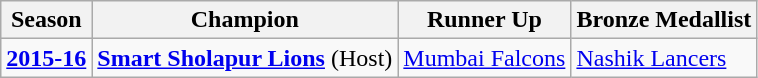<table class="wikitable">
<tr>
<th>Season</th>
<th>Champion</th>
<th>Runner Up</th>
<th>Bronze Medallist</th>
</tr>
<tr>
<td><strong><a href='#'>2015-16</a></strong></td>
<td><strong><a href='#'>Smart Sholapur Lions</a></strong> (Host)</td>
<td><a href='#'>Mumbai Falcons</a></td>
<td><a href='#'>Nashik Lancers</a></td>
</tr>
</table>
